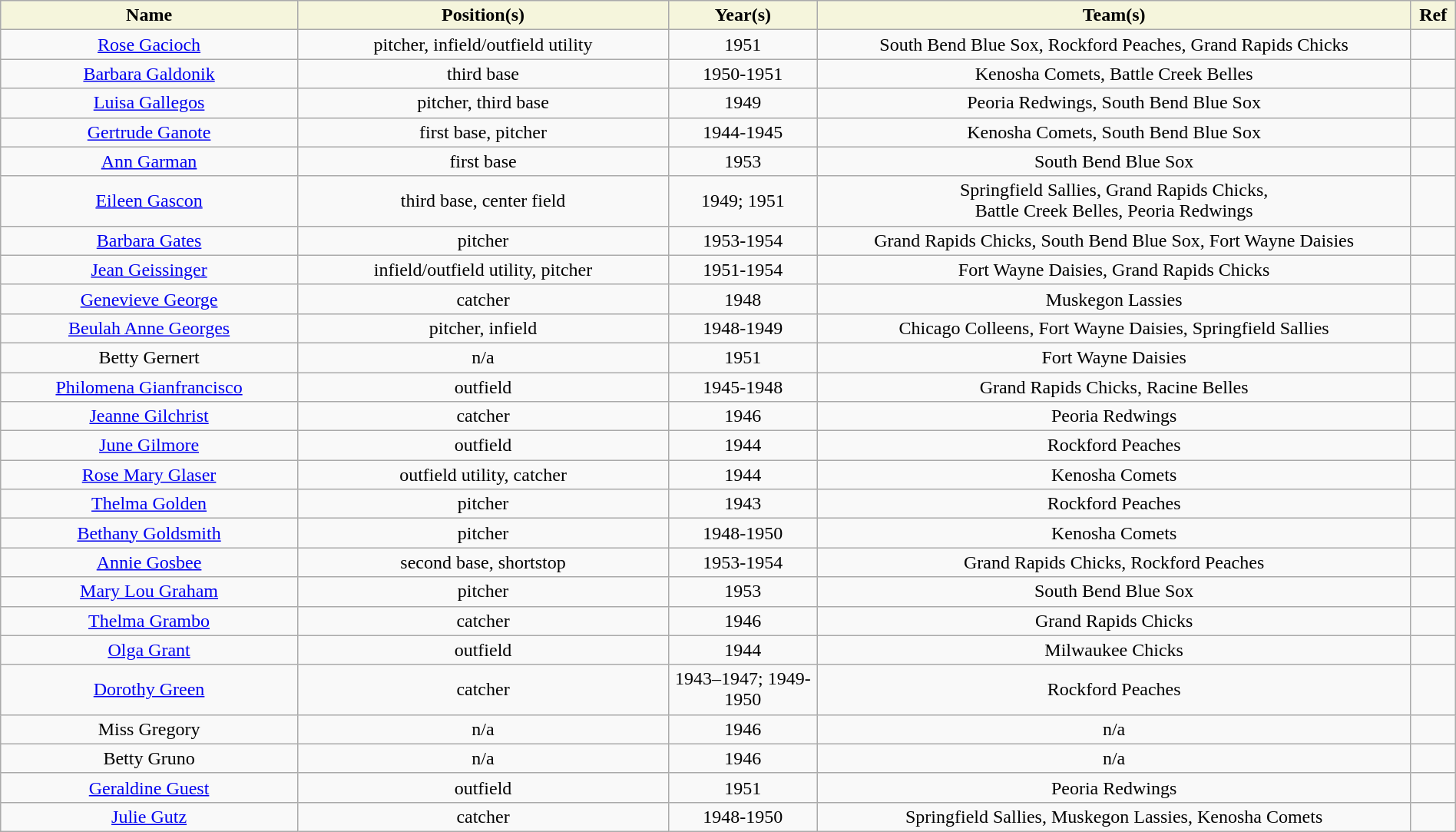<table class="wikitable" style="width: 100%">
<tr>
<th style="background:#F5F5DC;" width=20%>Name</th>
<th width=25% style="background:#F5F5DC;">Position(s)</th>
<th width=10% style="background:#F5F5DC;">Year(s)</th>
<th width=40% style="background:#F5F5DC;">Team(s)</th>
<th width=3% style="background:#F5F5DC;">Ref</th>
</tr>
<tr align=center>
<td><a href='#'>Rose Gacioch</a></td>
<td>pitcher, infield/outfield utility</td>
<td>1951</td>
<td>South Bend Blue Sox, Rockford Peaches, Grand Rapids Chicks</td>
<td></td>
</tr>
<tr align=center>
<td><a href='#'>Barbara Galdonik</a></td>
<td>third base</td>
<td>1950-1951</td>
<td>Kenosha Comets, Battle Creek Belles</td>
<td></td>
</tr>
<tr align=center>
<td><a href='#'>Luisa Gallegos</a></td>
<td>pitcher, third base</td>
<td>1949</td>
<td>Peoria Redwings, South Bend Blue Sox</td>
<td></td>
</tr>
<tr align=center>
<td><a href='#'>Gertrude Ganote</a></td>
<td>first base, pitcher</td>
<td>1944-1945</td>
<td>Kenosha Comets, South Bend Blue Sox</td>
<td></td>
</tr>
<tr align=center>
<td><a href='#'>Ann Garman</a></td>
<td>first base</td>
<td>1953</td>
<td>South Bend Blue Sox</td>
<td></td>
</tr>
<tr align=center>
<td><a href='#'>Eileen Gascon</a></td>
<td>third base, center field</td>
<td>1949; 1951</td>
<td>Springfield Sallies, Grand Rapids Chicks,<br>Battle Creek Belles, Peoria Redwings</td>
<td></td>
</tr>
<tr align=center>
<td><a href='#'>Barbara Gates</a></td>
<td>pitcher</td>
<td>1953-1954</td>
<td>Grand Rapids Chicks, South Bend Blue Sox, Fort Wayne Daisies</td>
<td></td>
</tr>
<tr align=center>
<td><a href='#'>Jean Geissinger</a></td>
<td>infield/outfield utility, pitcher</td>
<td>1951-1954</td>
<td>Fort Wayne Daisies, Grand Rapids Chicks</td>
<td></td>
</tr>
<tr align=center>
<td><a href='#'>Genevieve George</a></td>
<td>catcher</td>
<td>1948</td>
<td>Muskegon Lassies</td>
<td></td>
</tr>
<tr align=center>
<td><a href='#'>Beulah Anne Georges</a></td>
<td>pitcher, infield</td>
<td>1948-1949</td>
<td>Chicago Colleens, Fort Wayne Daisies, Springfield Sallies</td>
<td></td>
</tr>
<tr align=center>
<td>Betty Gernert</td>
<td>n/a</td>
<td>1951</td>
<td>Fort Wayne Daisies</td>
<td></td>
</tr>
<tr align=center>
<td><a href='#'>Philomena Gianfrancisco</a></td>
<td>outfield</td>
<td>1945-1948</td>
<td>Grand Rapids Chicks, Racine Belles</td>
<td></td>
</tr>
<tr align=center>
<td><a href='#'>Jeanne Gilchrist</a></td>
<td>catcher</td>
<td>1946</td>
<td>Peoria Redwings</td>
<td></td>
</tr>
<tr align=center>
<td><a href='#'>June Gilmore</a></td>
<td>outfield</td>
<td>1944</td>
<td>Rockford Peaches</td>
<td></td>
</tr>
<tr align=center>
<td><a href='#'>Rose Mary Glaser</a></td>
<td>outfield utility, catcher</td>
<td>1944</td>
<td>Kenosha Comets</td>
<td></td>
</tr>
<tr align=center>
<td><a href='#'>Thelma Golden</a></td>
<td>pitcher</td>
<td>1943</td>
<td>Rockford Peaches</td>
<td></td>
</tr>
<tr align=center>
<td><a href='#'>Bethany Goldsmith</a></td>
<td>pitcher</td>
<td>1948-1950</td>
<td>Kenosha Comets</td>
<td></td>
</tr>
<tr align=center>
<td><a href='#'>Annie Gosbee</a></td>
<td>second base, shortstop</td>
<td>1953-1954</td>
<td>Grand Rapids Chicks, Rockford Peaches</td>
<td></td>
</tr>
<tr align=center>
<td><a href='#'>Mary Lou Graham</a></td>
<td>pitcher</td>
<td>1953</td>
<td>South Bend Blue Sox</td>
<td></td>
</tr>
<tr align=center>
<td><a href='#'>Thelma Grambo</a></td>
<td>catcher</td>
<td>1946</td>
<td>Grand Rapids Chicks</td>
<td></td>
</tr>
<tr align=center>
<td><a href='#'>Olga Grant</a></td>
<td>outfield</td>
<td>1944</td>
<td>Milwaukee Chicks</td>
<td></td>
</tr>
<tr align=center>
<td><a href='#'>Dorothy Green</a></td>
<td>catcher</td>
<td>1943–1947; 1949-1950</td>
<td>Rockford Peaches</td>
<td></td>
</tr>
<tr align=center>
<td>Miss Gregory</td>
<td>n/a</td>
<td>1946</td>
<td>n/a</td>
<td></td>
</tr>
<tr align=center>
<td>Betty Gruno</td>
<td>n/a</td>
<td>1946</td>
<td>n/a</td>
<td></td>
</tr>
<tr align=center>
<td><a href='#'>Geraldine Guest</a></td>
<td>outfield</td>
<td>1951</td>
<td>Peoria Redwings</td>
<td></td>
</tr>
<tr align=center>
<td><a href='#'>Julie Gutz</a></td>
<td>catcher</td>
<td>1948-1950</td>
<td>Springfield Sallies, Muskegon Lassies, Kenosha Comets</td>
<td></td>
</tr>
</table>
